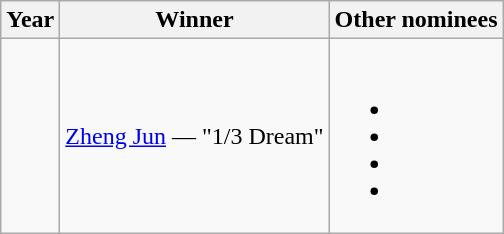<table class="wikitable">
<tr>
<th>Year</th>
<th>Winner</th>
<th>Other nominees</th>
</tr>
<tr>
<td></td>
<td><a href='#'>Zheng Jun</a> — "1/3 Dream"</td>
<td><br><ul><li></li><li></li><li></li><li></li></ul></td>
</tr>
</table>
